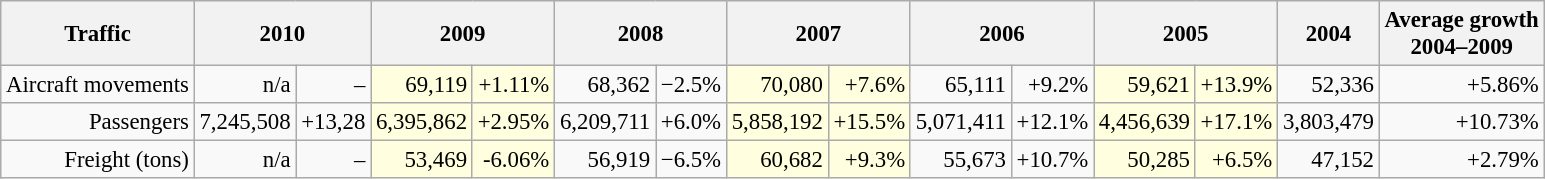<table class="wikitable" style="font-size:95%;">
<tr>
<th>Traffic</th>
<th colspan="2">2010</th>
<th colspan="2">2009</th>
<th colspan="2">2008</th>
<th colspan="2">2007</th>
<th colspan="2">2006</th>
<th colspan="2">2005</th>
<th>2004</th>
<th>Average growth<br>2004–2009</th>
</tr>
<tr style="text-align:right;">
<td>Aircraft movements</td>
<td>n/a</td>
<td>–</td>
<td style="background:lightyellow">69,119</td>
<td style="background:lightyellow">+1.11%</td>
<td>68,362</td>
<td>−2.5%</td>
<td style="background:lightyellow">70,080</td>
<td style="background:lightyellow">+7.6%</td>
<td>65,111</td>
<td>+9.2%</td>
<td style="background:lightyellow">59,621</td>
<td style="background:lightyellow">+13.9%</td>
<td>52,336</td>
<td>+5.86%</td>
</tr>
<tr style="text-align:right;">
<td>Passengers</td>
<td>7,245,508</td>
<td>+13,28</td>
<td style="background:lightyellow">6,395,862</td>
<td style="background:lightyellow">+2.95%</td>
<td>6,209,711</td>
<td>+6.0%</td>
<td style="background:lightyellow">5,858,192</td>
<td style="background:lightyellow">+15.5%</td>
<td>5,071,411</td>
<td>+12.1%</td>
<td style="background:lightyellow">4,456,639</td>
<td style="background:lightyellow">+17.1%</td>
<td>3,803,479</td>
<td>+10.73%</td>
</tr>
<tr style="text-align:right;">
<td>Freight (tons)</td>
<td>n/a</td>
<td>–</td>
<td style="background:lightyellow">53,469</td>
<td style="background:lightyellow">-6.06%</td>
<td>56,919</td>
<td>−6.5%</td>
<td style="background:lightyellow">60,682</td>
<td style="background:lightyellow">+9.3%</td>
<td>55,673</td>
<td>+10.7%</td>
<td style="background:lightyellow">50,285</td>
<td style="background:lightyellow">+6.5%</td>
<td>47,152</td>
<td>+2.79%</td>
</tr>
</table>
